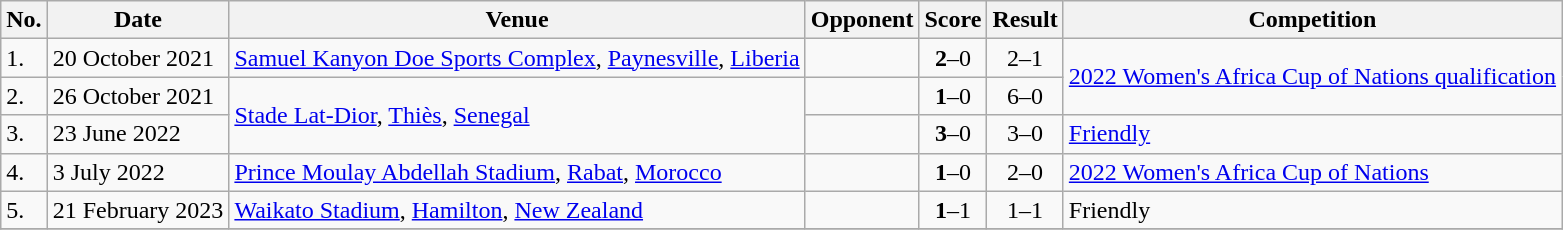<table class="wikitable">
<tr>
<th>No.</th>
<th>Date</th>
<th>Venue</th>
<th>Opponent</th>
<th>Score</th>
<th>Result</th>
<th>Competition</th>
</tr>
<tr>
<td>1.</td>
<td>20 October 2021</td>
<td><a href='#'>Samuel Kanyon Doe Sports Complex</a>, <a href='#'>Paynesville</a>, <a href='#'>Liberia</a></td>
<td></td>
<td align=center><strong>2</strong>–0</td>
<td align=center>2–1</td>
<td rowspan=2><a href='#'>2022 Women's Africa Cup of Nations qualification</a></td>
</tr>
<tr>
<td>2.</td>
<td>26 October 2021</td>
<td rowspan=2><a href='#'>Stade Lat-Dior</a>, <a href='#'>Thiès</a>, <a href='#'>Senegal</a></td>
<td></td>
<td align=center><strong>1</strong>–0</td>
<td align=center>6–0</td>
</tr>
<tr>
<td>3.</td>
<td>23 June 2022</td>
<td></td>
<td align=center><strong>3</strong>–0</td>
<td align=center>3–0</td>
<td><a href='#'>Friendly</a></td>
</tr>
<tr>
<td>4.</td>
<td>3 July 2022</td>
<td><a href='#'>Prince Moulay Abdellah Stadium</a>, <a href='#'>Rabat</a>, <a href='#'>Morocco</a></td>
<td></td>
<td align=center><strong>1</strong>–0</td>
<td align=center>2–0</td>
<td><a href='#'>2022 Women's Africa Cup of Nations</a></td>
</tr>
<tr>
<td>5.</td>
<td>21 February 2023</td>
<td><a href='#'>Waikato Stadium</a>, <a href='#'>Hamilton</a>, <a href='#'>New Zealand</a></td>
<td></td>
<td align=center><strong>1</strong>–1</td>
<td align=center>1–1</td>
<td>Friendly</td>
</tr>
<tr>
</tr>
</table>
